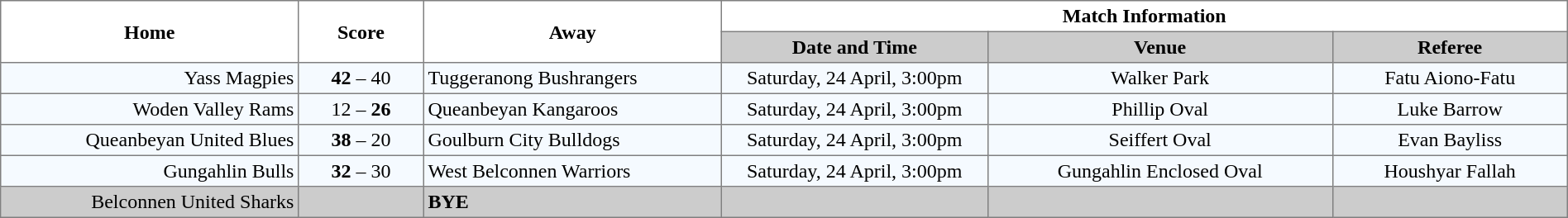<table width="100%" cellspacing="0" cellpadding="3" border="1" style="border-collapse:collapse;  text-align:center;">
<tr>
<th rowspan="2" width="19%">Home</th>
<th rowspan="2" width="8%">Score</th>
<th rowspan="2" width="19%">Away</th>
<th colspan="3">Match Information</th>
</tr>
<tr bgcolor="#CCCCCC">
<th width="17%">Date and Time</th>
<th width="22%">Venue</th>
<th width="50%">Referee</th>
</tr>
<tr style="text-align:center; background:#f5faff;">
<td align="right">Yass Magpies </td>
<td><strong>42</strong> – 40</td>
<td align="left"> Tuggeranong Bushrangers</td>
<td>Saturday, 24 April, 3:00pm</td>
<td>Walker Park</td>
<td>Fatu Aiono-Fatu</td>
</tr>
<tr style="text-align:center; background:#f5faff;">
<td align="right">Woden Valley Rams </td>
<td>12 – <strong>26</strong></td>
<td align="left"> Queanbeyan Kangaroos</td>
<td>Saturday, 24 April, 3:00pm</td>
<td>Phillip Oval</td>
<td>Luke Barrow</td>
</tr>
<tr style="text-align:center; background:#f5faff;">
<td align="right">Queanbeyan United Blues </td>
<td><strong>38</strong> – 20</td>
<td align="left"> Goulburn City Bulldogs</td>
<td>Saturday, 24 April, 3:00pm</td>
<td>Seiffert Oval</td>
<td>Evan Bayliss</td>
</tr>
<tr style="text-align:center; background:#f5faff;">
<td align="right">Gungahlin Bulls </td>
<td><strong>32</strong> – 30</td>
<td align="left"> West Belconnen Warriors</td>
<td>Saturday, 24 April, 3:00pm</td>
<td>Gungahlin Enclosed Oval</td>
<td>Houshyar Fallah</td>
</tr>
<tr style="text-align:center; background:#CCCCCC;">
<td align="right">Belconnen United Sharks </td>
<td></td>
<td align="left"><strong>BYE</strong></td>
<td></td>
<td></td>
<td></td>
</tr>
</table>
